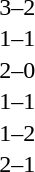<table cellspacing=1 width=70%>
<tr>
<th width=25%></th>
<th width=30%></th>
<th width=15%></th>
<th width=30%></th>
</tr>
<tr>
<td></td>
<td align=right></td>
<td align=center>3–2</td>
<td></td>
</tr>
<tr>
<td></td>
<td align=right></td>
<td align=center>1–1</td>
<td></td>
</tr>
<tr>
<td></td>
<td align=right></td>
<td align=center>2–0</td>
<td></td>
</tr>
<tr>
<td></td>
<td align=right></td>
<td align=center>1–1</td>
<td></td>
</tr>
<tr>
<td></td>
<td align=right></td>
<td align=center>1–2</td>
<td></td>
</tr>
<tr>
<td></td>
<td align=right></td>
<td align=center>2–1</td>
<td></td>
</tr>
</table>
